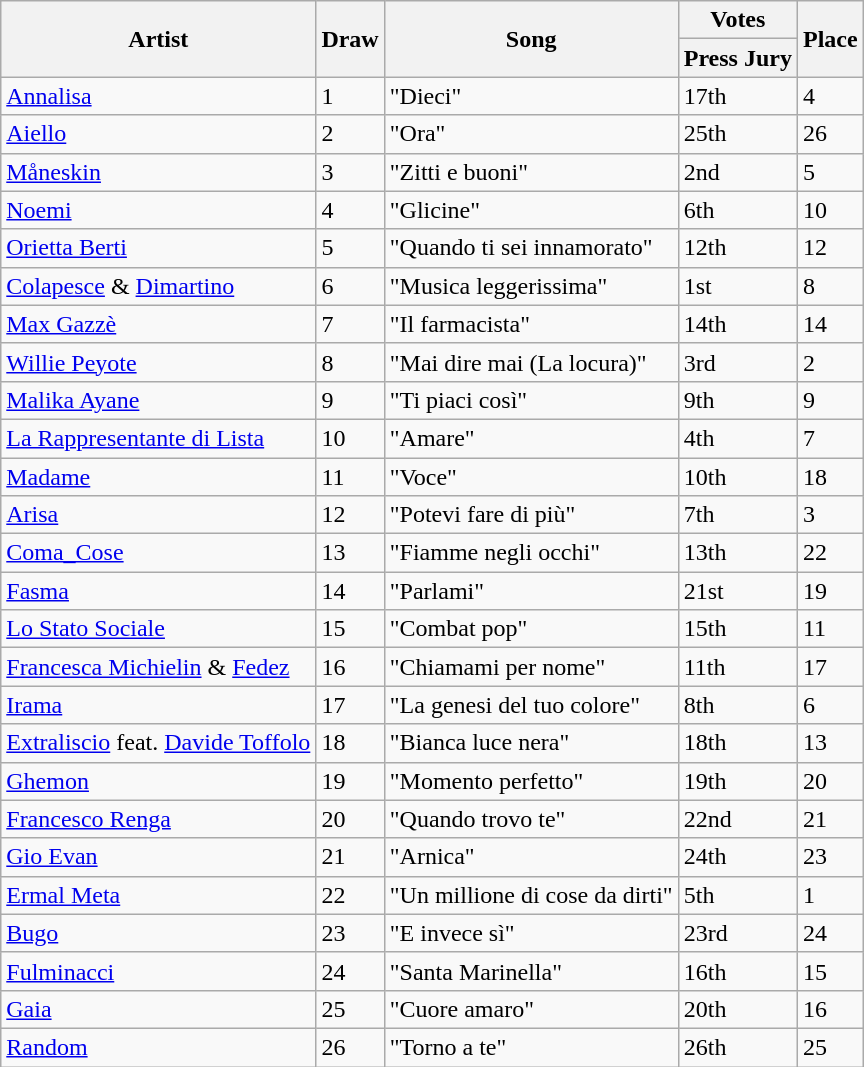<table class="wikitable sortable">
<tr>
<th rowspan="2">Artist</th>
<th rowspan="2">Draw</th>
<th rowspan="2">Song</th>
<th class="unsortable">Votes</th>
<th rowspan="2">Place</th>
</tr>
<tr>
<th>Press Jury</th>
</tr>
<tr>
<td><a href='#'>Annalisa</a></td>
<td>1</td>
<td>"Dieci"</td>
<td>17th</td>
<td>4</td>
</tr>
<tr>
<td><a href='#'>Aiello</a></td>
<td>2</td>
<td>"Ora"</td>
<td>25th</td>
<td>26</td>
</tr>
<tr>
<td><a href='#'>Måneskin</a></td>
<td>3</td>
<td>"Zitti e buoni"</td>
<td>2nd</td>
<td>5</td>
</tr>
<tr>
<td><a href='#'>Noemi</a></td>
<td>4</td>
<td>"Glicine"</td>
<td>6th</td>
<td>10</td>
</tr>
<tr>
<td><a href='#'>Orietta Berti</a></td>
<td>5</td>
<td>"Quando ti sei innamorato"</td>
<td>12th</td>
<td>12</td>
</tr>
<tr>
<td><a href='#'>Colapesce</a> & <a href='#'>Dimartino</a></td>
<td>6</td>
<td>"Musica leggerissima"</td>
<td>1st</td>
<td>8</td>
</tr>
<tr>
<td><a href='#'>Max Gazzè</a></td>
<td>7</td>
<td>"Il farmacista"</td>
<td>14th</td>
<td>14</td>
</tr>
<tr>
<td><a href='#'>Willie Peyote</a></td>
<td>8</td>
<td>"Mai dire mai (La locura)"</td>
<td>3rd</td>
<td>2</td>
</tr>
<tr>
<td><a href='#'>Malika Ayane</a></td>
<td>9</td>
<td>"Ti piaci così"</td>
<td>9th</td>
<td>9</td>
</tr>
<tr>
<td><a href='#'>La Rappresentante di Lista</a></td>
<td>10</td>
<td>"Amare"</td>
<td>4th</td>
<td>7</td>
</tr>
<tr>
<td><a href='#'>Madame</a></td>
<td>11</td>
<td>"Voce"</td>
<td>10th</td>
<td>18</td>
</tr>
<tr>
<td><a href='#'>Arisa</a></td>
<td>12</td>
<td>"Potevi fare di più"</td>
<td>7th</td>
<td>3</td>
</tr>
<tr>
<td><a href='#'>Coma_Cose</a></td>
<td>13</td>
<td>"Fiamme negli occhi"</td>
<td>13th</td>
<td>22</td>
</tr>
<tr>
<td><a href='#'>Fasma</a></td>
<td>14</td>
<td>"Parlami"</td>
<td>21st</td>
<td>19</td>
</tr>
<tr>
<td><a href='#'>Lo Stato Sociale</a></td>
<td>15</td>
<td>"Combat pop"</td>
<td>15th</td>
<td>11</td>
</tr>
<tr>
<td><a href='#'>Francesca Michielin</a> & <a href='#'>Fedez</a></td>
<td>16</td>
<td>"Chiamami per nome"</td>
<td>11th</td>
<td>17</td>
</tr>
<tr>
<td><a href='#'>Irama</a></td>
<td>17</td>
<td>"La genesi del tuo colore"</td>
<td>8th</td>
<td>6</td>
</tr>
<tr>
<td><a href='#'>Extraliscio</a> feat. <a href='#'>Davide Toffolo</a></td>
<td>18</td>
<td>"Bianca luce nera"</td>
<td>18th</td>
<td>13</td>
</tr>
<tr>
<td><a href='#'>Ghemon</a></td>
<td>19</td>
<td>"Momento perfetto"</td>
<td>19th</td>
<td>20</td>
</tr>
<tr>
<td><a href='#'>Francesco Renga</a></td>
<td>20</td>
<td>"Quando trovo te"</td>
<td>22nd</td>
<td>21</td>
</tr>
<tr>
<td><a href='#'>Gio Evan</a></td>
<td>21</td>
<td>"Arnica"</td>
<td>24th</td>
<td>23</td>
</tr>
<tr>
<td><a href='#'>Ermal Meta</a></td>
<td>22</td>
<td>"Un millione di cose da dirti"</td>
<td>5th</td>
<td>1</td>
</tr>
<tr>
<td><a href='#'>Bugo</a></td>
<td>23</td>
<td>"E invece sì"</td>
<td>23rd</td>
<td>24</td>
</tr>
<tr>
<td><a href='#'>Fulminacci</a></td>
<td>24</td>
<td>"Santa Marinella"</td>
<td>16th</td>
<td>15</td>
</tr>
<tr>
<td><a href='#'>Gaia</a></td>
<td>25</td>
<td>"Cuore amaro"</td>
<td>20th</td>
<td>16</td>
</tr>
<tr>
<td><a href='#'>Random</a></td>
<td>26</td>
<td>"Torno a te"</td>
<td>26th</td>
<td>25</td>
</tr>
</table>
